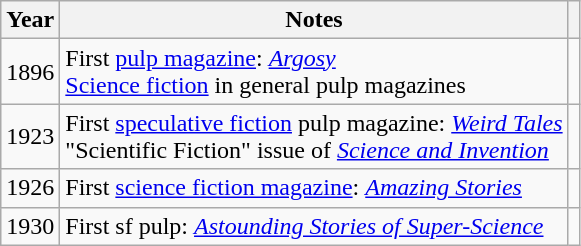<table class="wikitable floatright">
<tr>
<th>Year</th>
<th>Notes</th>
<th></th>
</tr>
<tr>
<td>1896</td>
<td>First <a href='#'>pulp magazine</a>: <em><a href='#'>Argosy</a></em><br><a href='#'>Science fiction</a> in general pulp magazines</td>
<td></td>
</tr>
<tr>
<td>1923</td>
<td>First <a href='#'>speculative fiction</a> pulp magazine: <em><a href='#'>Weird Tales</a></em><br>"Scientific Fiction" issue of <em><a href='#'>Science and Invention</a></em></td>
<td></td>
</tr>
<tr>
<td>1926</td>
<td>First <a href='#'>science fiction magazine</a>: <em><a href='#'>Amazing Stories</a></em></td>
<td></td>
</tr>
<tr>
<td>1930</td>
<td>First sf pulp: <em><a href='#'>Astounding Stories of Super-Science</a></em></td>
<td></td>
</tr>
</table>
